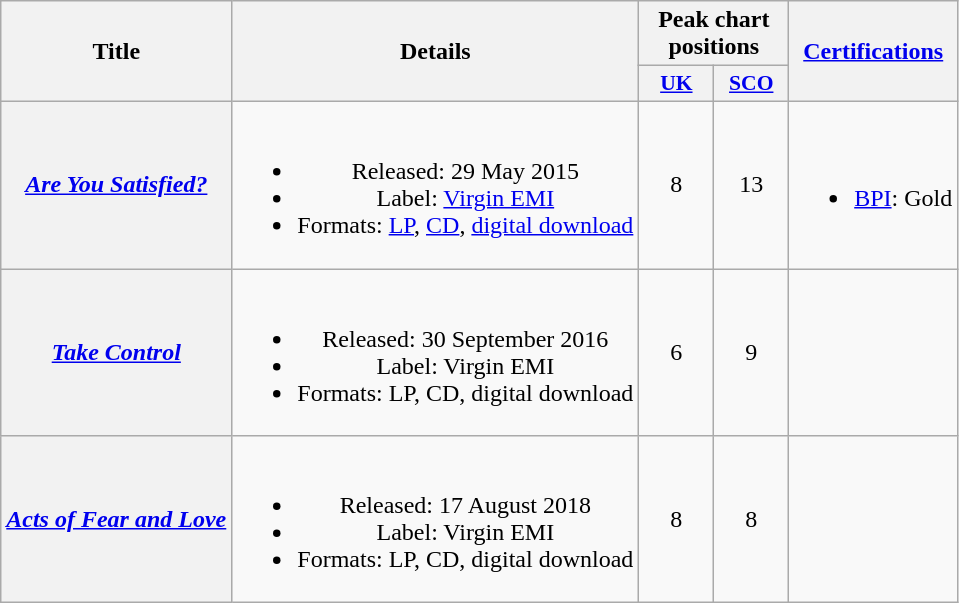<table class="wikitable plainrowheaders" style="text-align:center;">
<tr>
<th scope="col" rowspan="2">Title</th>
<th scope="col" rowspan="2">Details</th>
<th scope="col" colspan="2">Peak chart positions</th>
<th scope="col" rowspan="2"><a href='#'>Certifications</a></th>
</tr>
<tr>
<th scope="col" style="width:3em;font-size:90%;"><a href='#'>UK</a><br></th>
<th scope="col" style="width:3em;font-size:90%;"><a href='#'>SCO</a><br></th>
</tr>
<tr>
<th scope="row"><em><a href='#'>Are You Satisfied?</a></em></th>
<td><br><ul><li>Released: 29 May 2015</li><li>Label: <a href='#'>Virgin EMI</a></li><li>Formats: <a href='#'>LP</a>, <a href='#'>CD</a>, <a href='#'>digital download</a></li></ul></td>
<td>8</td>
<td>13</td>
<td><br><ul><li><a href='#'>BPI</a>: Gold</li></ul></td>
</tr>
<tr>
<th scope="row"><em><a href='#'>Take Control</a></em></th>
<td><br><ul><li>Released: 30 September 2016</li><li>Label: Virgin EMI</li><li>Formats: LP, CD, digital download</li></ul></td>
<td>6</td>
<td>9</td>
<td></td>
</tr>
<tr>
<th scope="row"><em><a href='#'>Acts of Fear and Love</a></em></th>
<td><br><ul><li>Released: 17 August 2018</li><li>Label: Virgin EMI</li><li>Formats: LP, CD, digital download</li></ul></td>
<td>8</td>
<td>8</td>
<td></td>
</tr>
</table>
